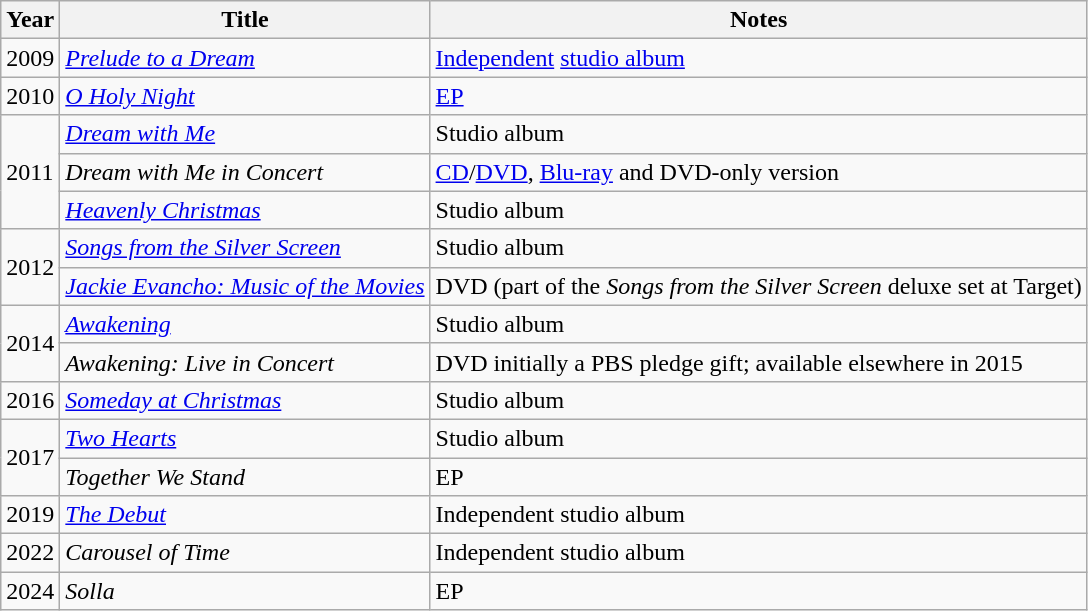<table class="wikitable">
<tr>
<th>Year</th>
<th>Title</th>
<th>Notes</th>
</tr>
<tr>
<td>2009</td>
<td><em><a href='#'>Prelude to a Dream</a></em></td>
<td><a href='#'>Independent</a> <a href='#'>studio album</a></td>
</tr>
<tr>
<td>2010</td>
<td><em><a href='#'>O Holy Night</a></em></td>
<td><a href='#'>EP</a></td>
</tr>
<tr>
<td rowspan=3>2011</td>
<td><em><a href='#'>Dream with Me</a></em></td>
<td>Studio album</td>
</tr>
<tr>
<td><em>Dream with Me in Concert</em></td>
<td><a href='#'>CD</a>/<a href='#'>DVD</a>, <a href='#'>Blu-ray</a> and DVD-only version</td>
</tr>
<tr>
<td><em><a href='#'>Heavenly Christmas</a></em></td>
<td>Studio album</td>
</tr>
<tr>
<td rowspan=2>2012</td>
<td><em><a href='#'>Songs from the Silver Screen</a></em></td>
<td>Studio album</td>
</tr>
<tr>
<td><em><a href='#'>Jackie Evancho: Music of the Movies</a></em></td>
<td>DVD (part of the <em>Songs from the Silver Screen</em> deluxe set at Target)</td>
</tr>
<tr>
<td rowspan=2>2014</td>
<td><em><a href='#'>Awakening</a></em></td>
<td>Studio album</td>
</tr>
<tr>
<td><em>Awakening: Live in Concert</em></td>
<td>DVD initially a PBS pledge gift; available elsewhere in 2015</td>
</tr>
<tr>
<td>2016</td>
<td><em><a href='#'>Someday at Christmas</a></em></td>
<td>Studio album</td>
</tr>
<tr>
<td rowspan=2>2017</td>
<td><em><a href='#'>Two Hearts</a></em></td>
<td>Studio album</td>
</tr>
<tr>
<td><em>Together We Stand</em></td>
<td>EP</td>
</tr>
<tr>
<td>2019</td>
<td><em><a href='#'>The Debut</a></em></td>
<td>Independent studio album</td>
</tr>
<tr>
<td>2022</td>
<td><em>Carousel of Time</em></td>
<td>Independent studio album</td>
</tr>
<tr>
<td>2024</td>
<td><em>Solla</em></td>
<td>EP</td>
</tr>
</table>
